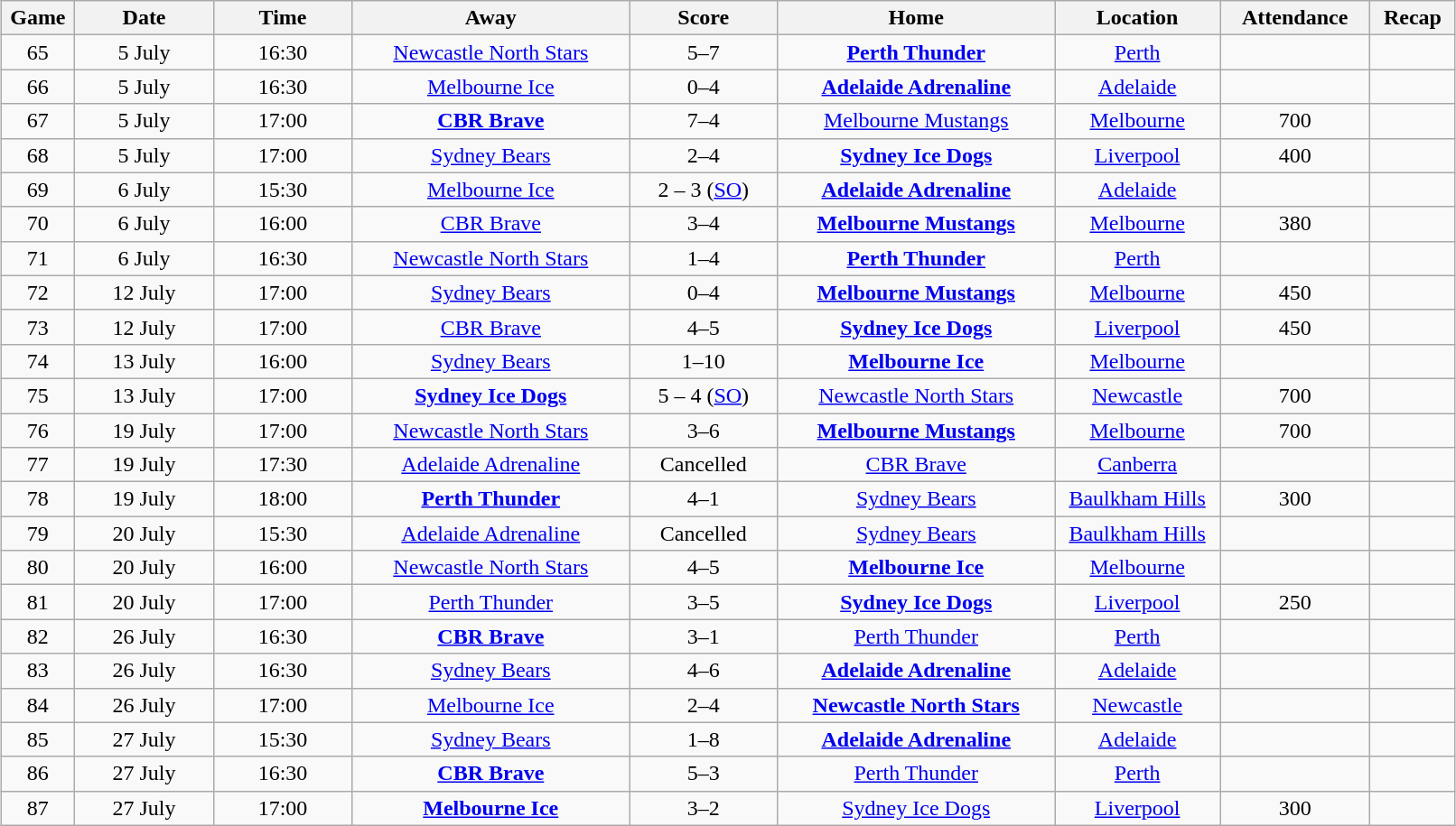<table class="wikitable" width="85%" style="margin: 1em auto 1em auto">
<tr>
<th width="1%">Game</th>
<th width="6%">Date</th>
<th width="6%">Time</th>
<th width="12%">Away</th>
<th width="6%">Score</th>
<th width="12%">Home</th>
<th width="7%">Location</th>
<th width="4%">Attendance</th>
<th width="2%">Recap</th>
</tr>
<tr align="center">
<td>65</td>
<td>5 July</td>
<td>16:30</td>
<td><a href='#'>Newcastle North Stars</a></td>
<td>5–7</td>
<td><strong><a href='#'>Perth Thunder</a></strong></td>
<td><a href='#'>Perth</a></td>
<td></td>
<td></td>
</tr>
<tr align="center">
<td>66</td>
<td>5 July</td>
<td>16:30</td>
<td><a href='#'>Melbourne Ice</a></td>
<td>0–4</td>
<td><strong><a href='#'>Adelaide Adrenaline</a></strong></td>
<td><a href='#'>Adelaide</a></td>
<td></td>
<td></td>
</tr>
<tr align="center">
<td>67</td>
<td>5 July</td>
<td>17:00</td>
<td><strong><a href='#'>CBR Brave</a></strong></td>
<td>7–4</td>
<td><a href='#'>Melbourne Mustangs</a></td>
<td><a href='#'>Melbourne</a></td>
<td>700</td>
<td></td>
</tr>
<tr align="center">
<td>68</td>
<td>5 July</td>
<td>17:00</td>
<td><a href='#'>Sydney Bears</a></td>
<td>2–4</td>
<td><strong><a href='#'>Sydney Ice Dogs</a></strong></td>
<td><a href='#'>Liverpool</a></td>
<td>400</td>
<td></td>
</tr>
<tr align="center">
<td>69</td>
<td>6 July</td>
<td>15:30</td>
<td><a href='#'>Melbourne Ice</a></td>
<td>2 – 3 (<a href='#'>SO</a>)</td>
<td><strong><a href='#'>Adelaide Adrenaline</a></strong></td>
<td><a href='#'>Adelaide</a></td>
<td></td>
<td></td>
</tr>
<tr align="center">
<td>70</td>
<td>6 July</td>
<td>16:00</td>
<td><a href='#'>CBR Brave</a></td>
<td>3–4</td>
<td><strong><a href='#'>Melbourne Mustangs</a></strong></td>
<td><a href='#'>Melbourne</a></td>
<td>380</td>
<td></td>
</tr>
<tr align="center">
<td>71</td>
<td>6 July</td>
<td>16:30</td>
<td><a href='#'>Newcastle North Stars</a></td>
<td>1–4</td>
<td><strong><a href='#'>Perth Thunder</a></strong></td>
<td><a href='#'>Perth</a></td>
<td></td>
<td></td>
</tr>
<tr align="center">
<td>72</td>
<td>12 July</td>
<td>17:00</td>
<td><a href='#'>Sydney Bears</a></td>
<td>0–4</td>
<td><strong><a href='#'>Melbourne Mustangs</a></strong></td>
<td><a href='#'>Melbourne</a></td>
<td>450</td>
<td></td>
</tr>
<tr align="center">
<td>73</td>
<td>12 July</td>
<td>17:00</td>
<td><a href='#'>CBR Brave</a></td>
<td>4–5</td>
<td><strong><a href='#'>Sydney Ice Dogs</a></strong></td>
<td><a href='#'>Liverpool</a></td>
<td>450</td>
<td></td>
</tr>
<tr align="center">
<td>74</td>
<td>13 July</td>
<td>16:00</td>
<td><a href='#'>Sydney Bears</a></td>
<td>1–10</td>
<td><strong><a href='#'>Melbourne Ice</a></strong></td>
<td><a href='#'>Melbourne</a></td>
<td></td>
<td></td>
</tr>
<tr align="center">
<td>75</td>
<td>13 July</td>
<td>17:00</td>
<td><strong><a href='#'>Sydney Ice Dogs</a></strong></td>
<td>5 – 4 (<a href='#'>SO</a>)</td>
<td><a href='#'>Newcastle North Stars</a></td>
<td><a href='#'>Newcastle</a></td>
<td>700</td>
<td></td>
</tr>
<tr align="center">
<td>76</td>
<td>19 July</td>
<td>17:00</td>
<td><a href='#'>Newcastle North Stars</a></td>
<td>3–6</td>
<td><strong><a href='#'>Melbourne Mustangs</a></strong></td>
<td><a href='#'>Melbourne</a></td>
<td>700</td>
<td></td>
</tr>
<tr align="center">
<td>77</td>
<td>19 July</td>
<td>17:30</td>
<td><a href='#'>Adelaide Adrenaline</a></td>
<td>Cancelled</td>
<td><a href='#'>CBR Brave</a></td>
<td><a href='#'>Canberra</a></td>
<td></td>
<td></td>
</tr>
<tr align="center">
<td>78</td>
<td>19 July</td>
<td>18:00</td>
<td><strong><a href='#'>Perth Thunder</a></strong></td>
<td>4–1</td>
<td><a href='#'>Sydney Bears</a></td>
<td><a href='#'>Baulkham Hills</a></td>
<td>300</td>
<td></td>
</tr>
<tr align="center">
<td>79</td>
<td>20 July</td>
<td>15:30</td>
<td><a href='#'>Adelaide Adrenaline</a></td>
<td>Cancelled</td>
<td><a href='#'>Sydney Bears</a></td>
<td><a href='#'>Baulkham Hills</a></td>
<td></td>
<td></td>
</tr>
<tr align="center">
<td>80</td>
<td>20 July</td>
<td>16:00</td>
<td><a href='#'>Newcastle North Stars</a></td>
<td>4–5</td>
<td><strong><a href='#'>Melbourne Ice</a></strong></td>
<td><a href='#'>Melbourne</a></td>
<td></td>
<td></td>
</tr>
<tr align="center">
<td>81</td>
<td>20 July</td>
<td>17:00</td>
<td><a href='#'>Perth Thunder</a></td>
<td>3–5</td>
<td><strong><a href='#'>Sydney Ice Dogs</a></strong></td>
<td><a href='#'>Liverpool</a></td>
<td>250</td>
<td></td>
</tr>
<tr align="center">
<td>82</td>
<td>26 July</td>
<td>16:30</td>
<td><strong><a href='#'>CBR Brave</a></strong></td>
<td>3–1</td>
<td><a href='#'>Perth Thunder</a></td>
<td><a href='#'>Perth</a></td>
<td></td>
<td></td>
</tr>
<tr align="center">
<td>83</td>
<td>26 July</td>
<td>16:30</td>
<td><a href='#'>Sydney Bears</a></td>
<td>4–6</td>
<td><strong><a href='#'>Adelaide Adrenaline</a></strong></td>
<td><a href='#'>Adelaide</a></td>
<td></td>
<td></td>
</tr>
<tr align="center">
<td>84</td>
<td>26 July</td>
<td>17:00</td>
<td><a href='#'>Melbourne Ice</a></td>
<td>2–4</td>
<td><strong><a href='#'>Newcastle North Stars</a></strong></td>
<td><a href='#'>Newcastle</a></td>
<td></td>
<td></td>
</tr>
<tr align="center">
<td>85</td>
<td>27 July</td>
<td>15:30</td>
<td><a href='#'>Sydney Bears</a></td>
<td>1–8</td>
<td><strong><a href='#'>Adelaide Adrenaline</a></strong></td>
<td><a href='#'>Adelaide</a></td>
<td></td>
<td></td>
</tr>
<tr align="center">
<td>86</td>
<td>27 July</td>
<td>16:30</td>
<td><strong><a href='#'>CBR Brave</a></strong></td>
<td>5–3</td>
<td><a href='#'>Perth Thunder</a></td>
<td><a href='#'>Perth</a></td>
<td></td>
<td></td>
</tr>
<tr align="center">
<td>87</td>
<td>27 July</td>
<td>17:00</td>
<td><strong><a href='#'>Melbourne Ice</a></strong></td>
<td>3–2</td>
<td><a href='#'>Sydney Ice Dogs</a></td>
<td><a href='#'>Liverpool</a></td>
<td>300</td>
<td></td>
</tr>
</table>
